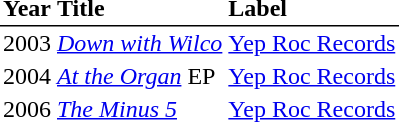<table border="0" cellpadding="2" style="border-collapse:collapse;">
<tr style="border-bottom:1px solid black;">
<th align="left">Year</th>
<th align="left">Title</th>
<th align="left">Label</th>
</tr>
<tr>
<td>2003</td>
<td><em><a href='#'>Down with Wilco</a></em></td>
<td><a href='#'>Yep Roc Records</a></td>
</tr>
<tr>
<td>2004</td>
<td><em><a href='#'>At the Organ</a></em> EP</td>
<td><a href='#'>Yep Roc Records</a></td>
</tr>
<tr>
<td>2006</td>
<td><em><a href='#'>The Minus 5</a></em></td>
<td><a href='#'>Yep Roc Records</a></td>
</tr>
</table>
